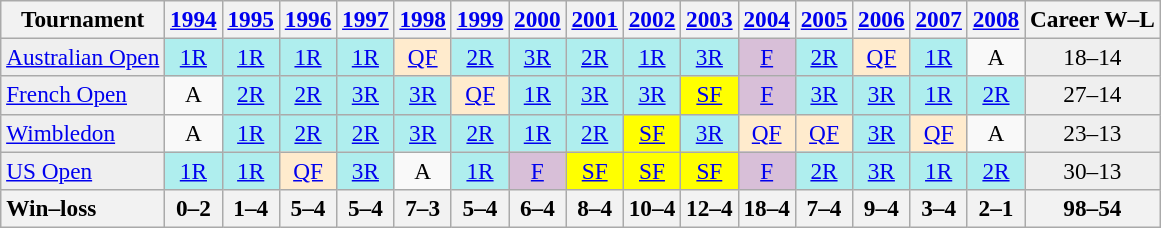<table class=wikitable style=text-align:center;font-size:97%>
<tr>
<th>Tournament</th>
<th><a href='#'>1994</a></th>
<th><a href='#'>1995</a></th>
<th><a href='#'>1996</a></th>
<th><a href='#'>1997</a></th>
<th><a href='#'>1998</a></th>
<th><a href='#'>1999</a></th>
<th><a href='#'>2000</a></th>
<th><a href='#'>2001</a></th>
<th><a href='#'>2002</a></th>
<th><a href='#'>2003</a></th>
<th><a href='#'>2004</a></th>
<th><a href='#'>2005</a></th>
<th><a href='#'>2006</a></th>
<th><a href='#'>2007</a></th>
<th><a href='#'>2008</a></th>
<th>Career W–L</th>
</tr>
<tr>
<td bgcolor=#EFEFEF align=left><a href='#'>Australian Open</a></td>
<td align="center" style="background:#afeeee;"><a href='#'>1R</a></td>
<td align="center" style="background:#afeeee;"><a href='#'>1R</a></td>
<td align="center" style="background:#afeeee;"><a href='#'>1R</a></td>
<td align="center" style="background:#afeeee;"><a href='#'>1R</a></td>
<td align="center" style="background:#ffebcd;"><a href='#'>QF</a></td>
<td align="center" style="background:#afeeee;"><a href='#'>2R</a></td>
<td align="center" style="background:#afeeee;"><a href='#'>3R</a></td>
<td align="center" style="background:#afeeee;"><a href='#'>2R</a></td>
<td align="center" style="background:#afeeee;"><a href='#'>1R</a></td>
<td align="center" style="background:#afeeee;"><a href='#'>3R</a></td>
<td align="center" style="background:#D8BFD8;"><a href='#'>F</a></td>
<td align="center" style="background:#afeeee;"><a href='#'>2R</a></td>
<td align="center" style="background:#ffebcd;"><a href='#'>QF</a></td>
<td align="center" style="background:#afeeee;"><a href='#'>1R</a></td>
<td style="text-align:center;">A</td>
<td align="center" style="background:#EFEFEF;">18–14</td>
</tr>
<tr>
<td bgcolor=#EFEFEF align=left><a href='#'>French Open</a></td>
<td align="center">A</td>
<td align="center" style="background:#afeeee;"><a href='#'>2R</a></td>
<td align="center" style="background:#afeeee;"><a href='#'>2R</a></td>
<td align="center" style="background:#afeeee;"><a href='#'>3R</a></td>
<td align="center" style="background:#afeeee;"><a href='#'>3R</a></td>
<td align="center" style="background:#ffebcd;"><a href='#'>QF</a></td>
<td align="center" style="background:#afeeee;"><a href='#'>1R</a></td>
<td align="center" style="background:#afeeee;"><a href='#'>3R</a></td>
<td align="center" style="background:#afeeee;"><a href='#'>3R</a></td>
<td align="center" style="background:yellow;"><a href='#'>SF</a></td>
<td align="center" style="background:#D8BFD8;"><a href='#'>F</a></td>
<td align="center" style="background:#afeeee;"><a href='#'>3R</a></td>
<td align="center" style="background:#afeeee;"><a href='#'>3R</a></td>
<td align="center" style="background:#afeeee;"><a href='#'>1R</a></td>
<td align="center" style="background:#afeeee;"><a href='#'>2R</a></td>
<td align="center" style="background:#EFEFEF;">27–14</td>
</tr>
<tr>
<td bgcolor=#EFEFEF align=left><a href='#'>Wimbledon</a></td>
<td align="center">A</td>
<td align="center" style="background:#afeeee;"><a href='#'>1R</a></td>
<td align="center" style="background:#afeeee;"><a href='#'>2R</a></td>
<td align="center" style="background:#afeeee;"><a href='#'>2R</a></td>
<td align="center" style="background:#afeeee;"><a href='#'>3R</a></td>
<td align="center" style="background:#afeeee;"><a href='#'>2R</a></td>
<td align="center" style="background:#afeeee;"><a href='#'>1R</a></td>
<td align="center" style="background:#afeeee;"><a href='#'>2R</a></td>
<td align="center" style="background:yellow;"><a href='#'>SF</a></td>
<td align="center" style="background:#afeeee;"><a href='#'>3R</a></td>
<td align="center" style="background:#ffebcd;"><a href='#'>QF</a></td>
<td align="center" style="background:#ffebcd;"><a href='#'>QF</a></td>
<td align="center" style="background:#afeeee;"><a href='#'>3R</a></td>
<td align="center" style="background:#ffebcd;"><a href='#'>QF</a></td>
<td align="center">A</td>
<td align="center" style="background:#EFEFEF;">23–13</td>
</tr>
<tr>
<td bgcolor=#EFEFEF align=left><a href='#'>US Open</a></td>
<td align="center" style="background:#afeeee;"><a href='#'>1R</a></td>
<td align="center" style="background:#afeeee;"><a href='#'>1R</a></td>
<td align="center" style="background:#ffebcd;"><a href='#'>QF</a></td>
<td align="center" style="background:#afeeee;"><a href='#'>3R</a></td>
<td align="center">A</td>
<td align="center" style="background:#afeeee;"><a href='#'>1R</a></td>
<td align="center" style="background:#D8BFD8;"><a href='#'>F</a></td>
<td align="center" style="background:yellow;"><a href='#'>SF</a></td>
<td align="center" style="background:yellow;"><a href='#'>SF</a></td>
<td align="center" style="background:yellow;"><a href='#'>SF</a></td>
<td align="center" style="background:#D8BFD8;"><a href='#'>F</a></td>
<td align="center" style="background:#afeeee;"><a href='#'>2R</a></td>
<td align="center" style="background:#afeeee;"><a href='#'>3R</a></td>
<td align="center" style="background:#afeeee;"><a href='#'>1R</a></td>
<td align="center" style="background:#afeeee;"><a href='#'>2R</a></td>
<td align="center" style="background:#EFEFEF;">30–13</td>
</tr>
<tr>
<th style="text-align:left;">Win–loss</th>
<th>0–2</th>
<th>1–4</th>
<th>5–4</th>
<th>5–4</th>
<th>7–3</th>
<th>5–4</th>
<th>6–4</th>
<th>8–4</th>
<th>10–4</th>
<th>12–4</th>
<th>18–4</th>
<th>7–4</th>
<th>9–4</th>
<th>3–4</th>
<th>2–1</th>
<th>98–54</th>
</tr>
</table>
